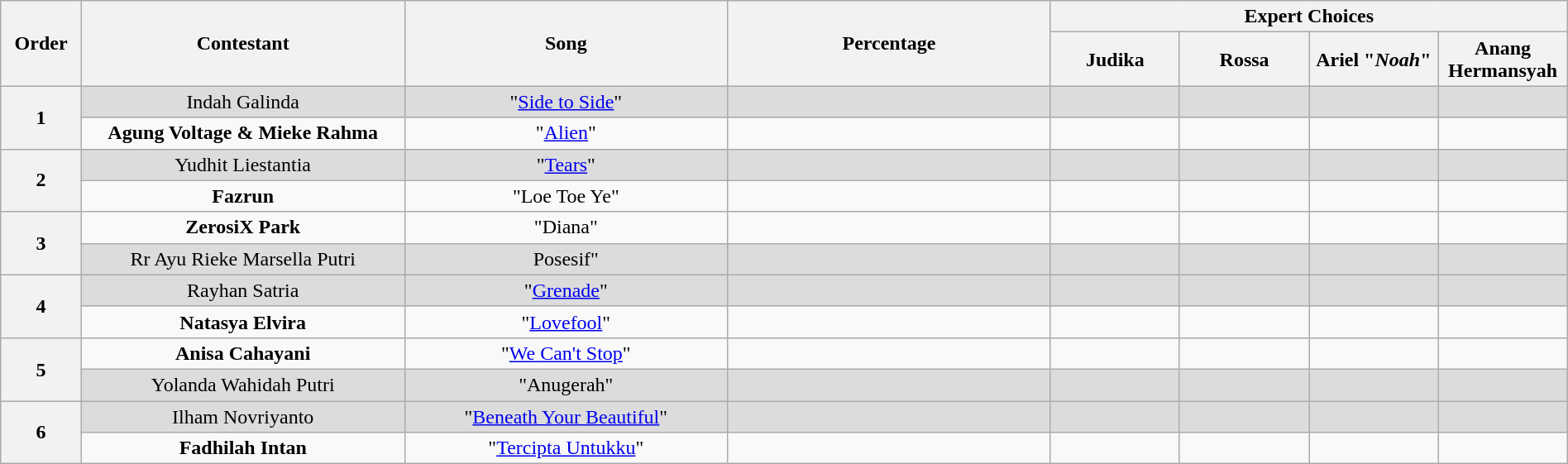<table class="wikitable" style="text-align:center; width:100%;">
<tr>
<th scope="col" rowspan="2" style="width:05%;">Order</th>
<th scope="col" rowspan="2" style="width:20%;">Contestant</th>
<th scope="col" rowspan="2" style="width:20%;">Song</th>
<th scope="col" rowspan="2" style="width:20%;">Percentage</th>
<th scope="col" colspan="4" style="width:32%;">Expert Choices</th>
</tr>
<tr>
<th style="width:08%;">Judika</th>
<th style="width:08%;">Rossa</th>
<th style="width:08%;">Ariel "<em>Noah</em>"</th>
<th style="width:08%;">Anang Hermansyah</th>
</tr>
<tr style="background:#DCDCDC;">
<th rowspan=2>1</th>
<td>Indah Galinda</td>
<td>"<a href='#'>Side to Side</a>"</td>
<td></td>
<td></td>
<td></td>
<td></td>
<td></td>
</tr>
<tr>
<td><strong>Agung Voltage & Mieke Rahma</strong></td>
<td>"<a href='#'>Alien</a>"</td>
<td></td>
<td></td>
<td></td>
<td></td>
<td></td>
</tr>
<tr style="background:#DCDCDC;">
<th rowspan=2>2</th>
<td>Yudhit Liestantia</td>
<td>"<a href='#'>Tears</a>"</td>
<td></td>
<td></td>
<td></td>
<td></td>
<td></td>
</tr>
<tr>
<td><strong>Fazrun</strong></td>
<td>"Loe Toe Ye"</td>
<td></td>
<td></td>
<td></td>
<td></td>
<td></td>
</tr>
<tr>
<th rowspan=2>3</th>
<td><strong>ZerosiX Park</strong></td>
<td>"Diana"</td>
<td></td>
<td></td>
<td></td>
<td></td>
<td></td>
</tr>
<tr style="background:#DCDCDC;">
<td>Rr Ayu Rieke Marsella Putri</td>
<td "Naif (band)>Posesif"</td>
<td></td>
<td></td>
<td></td>
<td></td>
<td></td>
</tr>
<tr style="background:#DCDCDC;">
<th rowspan=2>4</th>
<td>Rayhan Satria</td>
<td>"<a href='#'>Grenade</a>"</td>
<td></td>
<td></td>
<td></td>
<td></td>
<td></td>
</tr>
<tr>
<td><strong>Natasya Elvira</strong></td>
<td>"<a href='#'>Lovefool</a>"</td>
<td></td>
<td></td>
<td></td>
<td></td>
<td></td>
</tr>
<tr>
<th rowspan=2>5</th>
<td><strong>Anisa Cahayani</strong></td>
<td>"<a href='#'>We Can't Stop</a>"</td>
<td></td>
<td></td>
<td></td>
<td></td>
<td></td>
</tr>
<tr style="background:#DCDCDC;">
<td>Yolanda Wahidah Putri</td>
<td>"Anugerah"</td>
<td></td>
<td></td>
<td></td>
<td></td>
<td></td>
</tr>
<tr style="background:#DCDCDC;">
<th rowspan=2>6</th>
<td>Ilham Novriyanto</td>
<td>"<a href='#'>Beneath Your Beautiful</a>"</td>
<td></td>
<td></td>
<td></td>
<td></td>
<td></td>
</tr>
<tr>
<td><strong>Fadhilah Intan</strong></td>
<td>"<a href='#'>Tercipta Untukku</a>"</td>
<td></td>
<td></td>
<td></td>
<td></td>
<td></td>
</tr>
</table>
